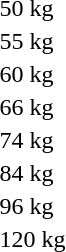<table>
<tr>
<td rowspan=2>50 kg</td>
<td rowspan=2></td>
<td rowspan=2></td>
<td></td>
</tr>
<tr>
<td></td>
</tr>
<tr>
<td rowspan=2>55 kg</td>
<td rowspan=2></td>
<td rowspan=2></td>
<td></td>
</tr>
<tr>
<td></td>
</tr>
<tr>
<td rowspan=2>60 kg</td>
<td rowspan=2></td>
<td rowspan=2></td>
<td></td>
</tr>
<tr>
<td></td>
</tr>
<tr>
<td rowspan=2>66 kg</td>
<td rowspan=2></td>
<td rowspan=2></td>
<td></td>
</tr>
<tr>
<td></td>
</tr>
<tr>
<td rowspan=2>74 kg</td>
<td rowspan=2></td>
<td rowspan=2></td>
<td></td>
</tr>
<tr>
<td></td>
</tr>
<tr>
<td rowspan=2>84 kg</td>
<td rowspan=2></td>
<td rowspan=2></td>
<td></td>
</tr>
<tr>
<td></td>
</tr>
<tr>
<td rowspan=2>96 kg</td>
<td rowspan=2></td>
<td rowspan=2></td>
<td></td>
</tr>
<tr>
<td></td>
</tr>
<tr>
<td rowspan=2>120 kg</td>
<td rowspan=2></td>
<td rowspan=2></td>
<td></td>
</tr>
<tr>
<td></td>
</tr>
<tr>
</tr>
</table>
